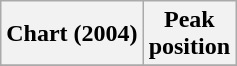<table class="wikitable">
<tr>
<th>Chart (2004)</th>
<th>Peak<br>position</th>
</tr>
<tr>
</tr>
</table>
